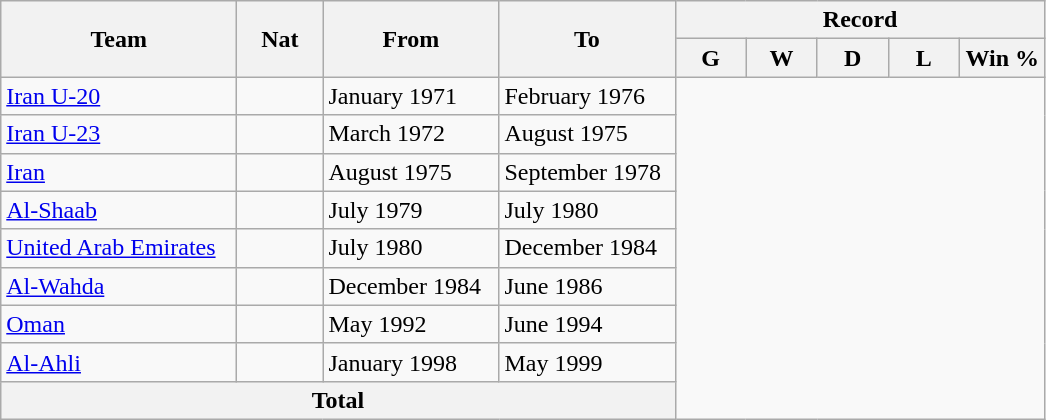<table class="wikitable" style="text-align:center;">
<tr>
<th rowspan="2!" style="width:150px;">Team</th>
<th rowspan="2!" style="width:50px;">Nat</th>
<th rowspan="2!" style="width:110px;">From</th>
<th rowspan="2!" style="width:110px;">To</th>
<th colspan=5>Record</th>
</tr>
<tr>
<th width=40>G</th>
<th width=40>W</th>
<th width=40>D</th>
<th width=40>L</th>
<th width=50>Win %</th>
</tr>
<tr>
<td align=left><a href='#'>Iran U-20</a></td>
<td></td>
<td align=left>January 1971</td>
<td align=left>February 1976<br></td>
</tr>
<tr>
<td align=left><a href='#'>Iran U-23</a></td>
<td></td>
<td align=left>March 1972</td>
<td align=left>August 1975<br></td>
</tr>
<tr>
<td align=left><a href='#'>Iran</a></td>
<td></td>
<td align=left>August 1975</td>
<td align=left>September 1978<br></td>
</tr>
<tr>
<td align=left><a href='#'>Al-Shaab</a></td>
<td></td>
<td align=left>July 1979</td>
<td align=left>July 1980<br></td>
</tr>
<tr>
<td align=left><a href='#'>United Arab Emirates</a></td>
<td></td>
<td align=left>July 1980</td>
<td align=left>December 1984<br></td>
</tr>
<tr>
<td align=left><a href='#'>Al-Wahda</a></td>
<td></td>
<td align=left>December 1984</td>
<td align=left>June 1986<br></td>
</tr>
<tr>
<td align=left><a href='#'>Oman</a></td>
<td></td>
<td align=left>May 1992</td>
<td align=left>June 1994<br></td>
</tr>
<tr>
<td align=left><a href='#'>Al-Ahli</a></td>
<td></td>
<td align=left>January 1998</td>
<td align=left>May 1999<br></td>
</tr>
<tr>
<th style="text-align:center;" colspan="4">Total<br></th>
</tr>
</table>
